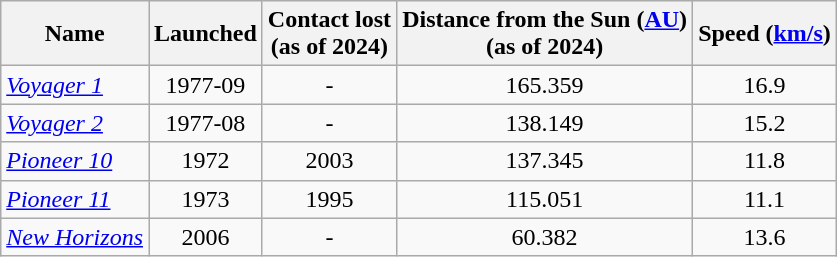<table class="wikitable sortable">
<tr>
<th align=left>Name</th>
<th align=left>Launched</th>
<th align=left>Contact lost<br>(as of 2024)</th>
<th align=left>Distance from the Sun (<a href='#'>AU</a>)<br>(as of 2024)</th>
<th align=right>Speed (<a href='#'>km/s</a>)</th>
</tr>
<tr>
<td><em><a href='#'>Voyager 1</a></em></td>
<td align=center>1977-09</td>
<td align=center>-</td>
<td align=center>165.359</td>
<td align=center>16.9</td>
</tr>
<tr>
<td><em><a href='#'>Voyager 2</a></em></td>
<td align=center>1977-08</td>
<td align=center>-</td>
<td align=center>138.149</td>
<td align=center>15.2</td>
</tr>
<tr>
<td><em><a href='#'>Pioneer 10</a></em></td>
<td align=center>1972</td>
<td align=center>2003</td>
<td align=center>137.345</td>
<td align=center>11.8</td>
</tr>
<tr>
<td><em><a href='#'>Pioneer 11</a></em></td>
<td align=center>1973</td>
<td align=center>1995</td>
<td align=center>115.051</td>
<td align=center>11.1</td>
</tr>
<tr>
<td><em><a href='#'>New Horizons</a></em></td>
<td align=center>2006</td>
<td align=center>-</td>
<td align=center>60.382</td>
<td align=center>13.6</td>
</tr>
</table>
